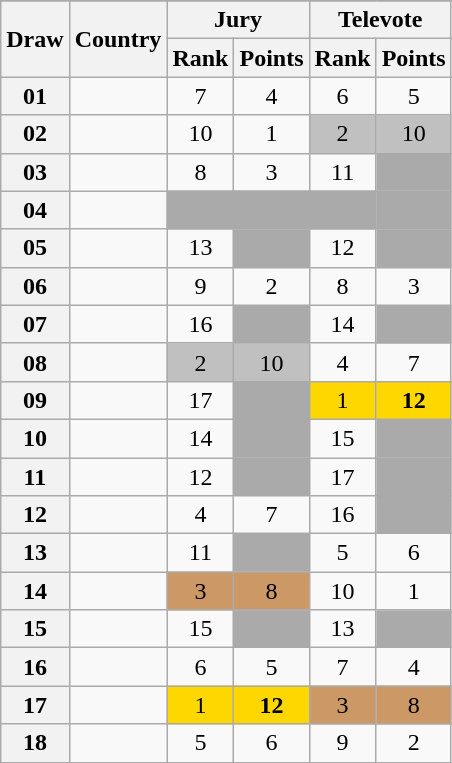<table class="sortable wikitable collapsible plainrowheaders" style="text-align:center;">
<tr>
</tr>
<tr>
<th scope="col" rowspan="2">Draw</th>
<th scope="col" rowspan="2">Country</th>
<th scope="col" colspan="2">Jury</th>
<th scope="col" colspan="2">Televote</th>
</tr>
<tr>
<th scope="col">Rank</th>
<th scope="col" class="unsortable">Points</th>
<th scope="col">Rank</th>
<th scope="col" class="unsortable">Points</th>
</tr>
<tr>
<th scope="row" style="text-align:center;">01</th>
<td style="text-align:left;"></td>
<td>7</td>
<td>4</td>
<td>6</td>
<td>5</td>
</tr>
<tr>
<th scope="row" style="text-align:center;">02</th>
<td style="text-align:left;"></td>
<td>10</td>
<td>1</td>
<td style="background:silver;">2</td>
<td style="background:silver;">10</td>
</tr>
<tr>
<th scope="row" style="text-align:center;">03</th>
<td style="text-align:left;"></td>
<td>8</td>
<td>3</td>
<td>11</td>
<td style="background:#AAAAAA;"></td>
</tr>
<tr class="sortbottom">
<th scope="row" style="text-align:center;">04</th>
<td style="text-align:left;"></td>
<td style="background:#AAAAAA;"></td>
<td style="background:#AAAAAA;"></td>
<td style="background:#AAAAAA;"></td>
<td style="background:#AAAAAA;"></td>
</tr>
<tr>
<th scope="row" style="text-align:center;">05</th>
<td style="text-align:left;"></td>
<td>13</td>
<td style="background:#AAAAAA;"></td>
<td>12</td>
<td style="background:#AAAAAA;"></td>
</tr>
<tr>
<th scope="row" style="text-align:center;">06</th>
<td style="text-align:left;"></td>
<td>9</td>
<td>2</td>
<td>8</td>
<td>3</td>
</tr>
<tr>
<th scope="row" style="text-align:center;">07</th>
<td style="text-align:left;"></td>
<td>16</td>
<td style="background:#AAAAAA;"></td>
<td>14</td>
<td style="background:#AAAAAA;"></td>
</tr>
<tr>
<th scope="row" style="text-align:center;">08</th>
<td style="text-align:left;"></td>
<td style="background:silver;">2</td>
<td style="background:silver;">10</td>
<td>4</td>
<td>7</td>
</tr>
<tr>
<th scope="row" style="text-align:center;">09</th>
<td style="text-align:left;"></td>
<td>17</td>
<td style="background:#AAAAAA;"></td>
<td style="background:gold;">1</td>
<td style="background:gold;"><strong>12</strong></td>
</tr>
<tr>
<th scope="row" style="text-align:center;">10</th>
<td style="text-align:left;"></td>
<td>14</td>
<td style="background:#AAAAAA;"></td>
<td>15</td>
<td style="background:#AAAAAA;"></td>
</tr>
<tr>
<th scope="row" style="text-align:center;">11</th>
<td style="text-align:left;"></td>
<td>12</td>
<td style="background:#AAAAAA;"></td>
<td>17</td>
<td style="background:#AAAAAA;"></td>
</tr>
<tr>
<th scope="row" style="text-align:center;">12</th>
<td style="text-align:left;"></td>
<td>4</td>
<td>7</td>
<td>16</td>
<td style="background:#AAAAAA;"></td>
</tr>
<tr>
<th scope="row" style="text-align:center;">13</th>
<td style="text-align:left;"></td>
<td>11</td>
<td style="background:#AAAAAA;"></td>
<td>5</td>
<td>6</td>
</tr>
<tr>
<th scope="row" style="text-align:center;">14</th>
<td style="text-align:left;"></td>
<td style="background:#CC9966;">3</td>
<td style="background:#CC9966;">8</td>
<td>10</td>
<td>1</td>
</tr>
<tr>
<th scope="row" style="text-align:center;">15</th>
<td style="text-align:left;"></td>
<td>15</td>
<td style="background:#AAAAAA;"></td>
<td>13</td>
<td style="background:#AAAAAA;"></td>
</tr>
<tr>
<th scope="row" style="text-align:center;">16</th>
<td style="text-align:left;"></td>
<td>6</td>
<td>5</td>
<td>7</td>
<td>4</td>
</tr>
<tr>
<th scope="row" style="text-align:center;">17</th>
<td style="text-align:left;"></td>
<td style="background:gold;">1</td>
<td style="background:gold;"><strong>12</strong></td>
<td style="background:#CC9966;">3</td>
<td style="background:#CC9966;">8</td>
</tr>
<tr>
<th scope="row" style="text-align:center;">18</th>
<td style="text-align:left;"></td>
<td>5</td>
<td>6</td>
<td>9</td>
<td>2</td>
</tr>
</table>
